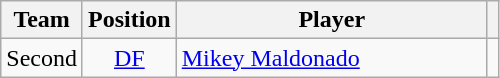<table class="wikitable" style="text-align:center;">
<tr>
<th>Team</th>
<th>Position</th>
<th style="width:200px">Player</th>
<th></th>
</tr>
<tr>
<td>Second</td>
<td><a href='#'>DF</a></td>
<td style="text-align:left;"> <a href='#'>Mikey Maldonado</a></td>
<td></td>
</tr>
</table>
